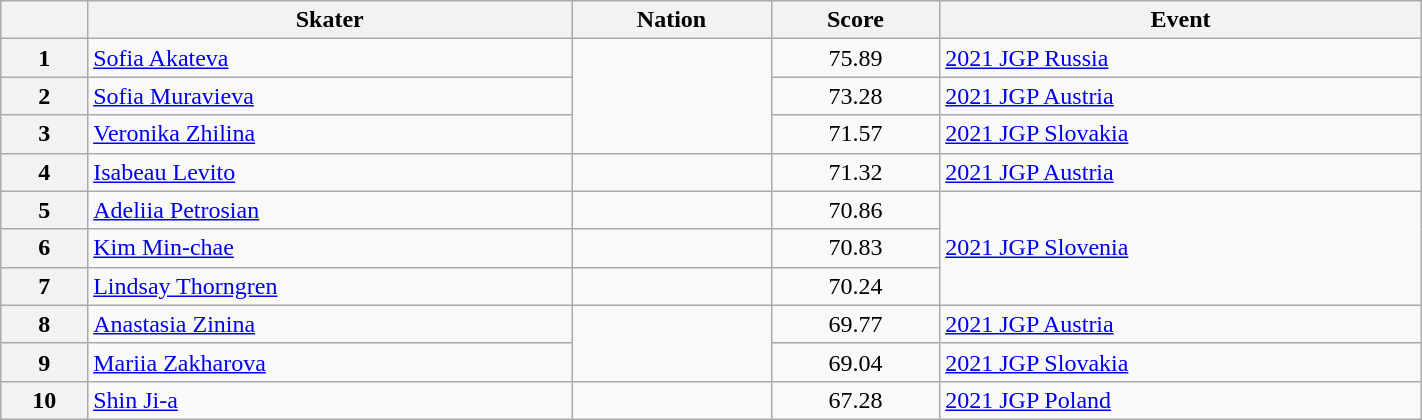<table class="wikitable sortable" style="text-align:left; width:75%">
<tr>
<th scope="col"></th>
<th scope="col">Skater</th>
<th scope="col">Nation</th>
<th scope="col">Score</th>
<th scope="col">Event</th>
</tr>
<tr>
<th scope="row">1</th>
<td><a href='#'>Sofia Akateva</a></td>
<td rowspan="3"></td>
<td style="text-align:center;">75.89</td>
<td><a href='#'>2021 JGP Russia</a></td>
</tr>
<tr>
<th scope="row">2</th>
<td><a href='#'>Sofia Muravieva</a></td>
<td style="text-align:center;">73.28</td>
<td><a href='#'>2021 JGP Austria</a></td>
</tr>
<tr>
<th scope="row">3</th>
<td><a href='#'>Veronika Zhilina</a></td>
<td style="text-align:center;">71.57</td>
<td><a href='#'>2021 JGP Slovakia</a></td>
</tr>
<tr>
<th scope="row">4</th>
<td><a href='#'>Isabeau Levito</a></td>
<td></td>
<td style="text-align:center;">71.32</td>
<td><a href='#'>2021 JGP Austria</a></td>
</tr>
<tr>
<th scope="row">5</th>
<td><a href='#'>Adeliia Petrosian</a></td>
<td></td>
<td style="text-align:center;">70.86</td>
<td rowspan="3"><a href='#'>2021 JGP Slovenia</a></td>
</tr>
<tr>
<th scope="row">6</th>
<td><a href='#'>Kim Min-chae</a></td>
<td></td>
<td style="text-align:center;">70.83</td>
</tr>
<tr>
<th scope="row">7</th>
<td><a href='#'>Lindsay Thorngren</a></td>
<td></td>
<td style="text-align:center;">70.24</td>
</tr>
<tr>
<th scope="row">8</th>
<td><a href='#'>Anastasia Zinina</a></td>
<td rowspan="2"></td>
<td style="text-align:center;">69.77</td>
<td><a href='#'>2021 JGP Austria</a></td>
</tr>
<tr>
<th scope="row">9</th>
<td><a href='#'>Mariia Zakharova</a></td>
<td style="text-align:center;">69.04</td>
<td><a href='#'>2021 JGP Slovakia</a></td>
</tr>
<tr>
<th scope="row">10</th>
<td><a href='#'>Shin Ji-a</a></td>
<td></td>
<td style="text-align:center;">67.28</td>
<td><a href='#'>2021 JGP Poland</a></td>
</tr>
</table>
